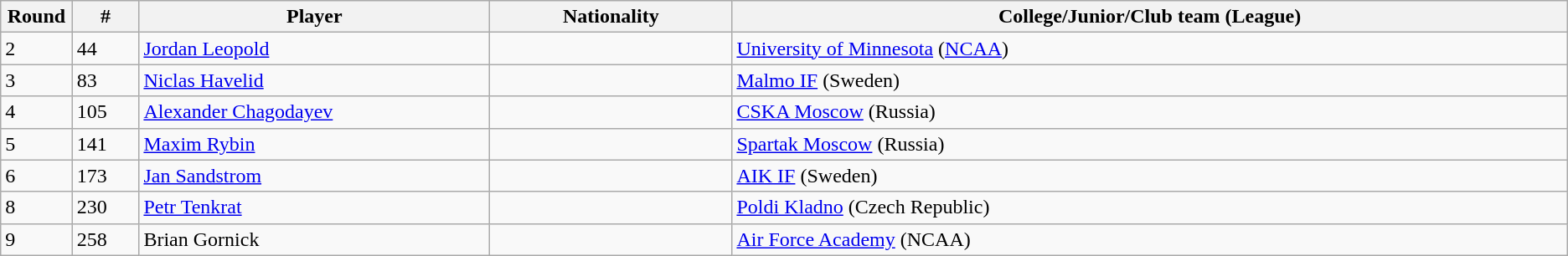<table class="wikitable">
<tr align="center">
<th bgcolor="#DDDDFF" width="4.0%">Round</th>
<th bgcolor="#DDDDFF" width="4.0%">#</th>
<th bgcolor="#DDDDFF" width="21.0%">Player</th>
<th bgcolor="#DDDDFF" width="14.5%">Nationality</th>
<th bgcolor="#DDDDFF" width="50.0%">College/Junior/Club team (League)</th>
</tr>
<tr>
<td>2</td>
<td>44</td>
<td><a href='#'>Jordan Leopold</a></td>
<td></td>
<td><a href='#'>University of Minnesota</a> (<a href='#'>NCAA</a>)</td>
</tr>
<tr>
<td>3</td>
<td>83</td>
<td><a href='#'>Niclas Havelid</a></td>
<td></td>
<td><a href='#'>Malmo IF</a> (Sweden)</td>
</tr>
<tr>
<td>4</td>
<td>105</td>
<td><a href='#'>Alexander Chagodayev</a></td>
<td></td>
<td><a href='#'>CSKA Moscow</a> (Russia)</td>
</tr>
<tr>
<td>5</td>
<td>141</td>
<td><a href='#'>Maxim Rybin</a></td>
<td></td>
<td><a href='#'>Spartak Moscow</a> (Russia)</td>
</tr>
<tr>
<td>6</td>
<td>173</td>
<td><a href='#'>Jan Sandstrom</a></td>
<td></td>
<td><a href='#'>AIK IF</a> (Sweden)</td>
</tr>
<tr>
<td>8</td>
<td>230</td>
<td><a href='#'>Petr Tenkrat</a></td>
<td></td>
<td><a href='#'>Poldi Kladno</a> (Czech Republic)</td>
</tr>
<tr>
<td>9</td>
<td>258</td>
<td>Brian Gornick</td>
<td></td>
<td><a href='#'>Air Force Academy</a> (NCAA)</td>
</tr>
</table>
